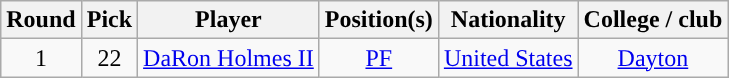<table class="wikitable sortable sortable">
<tr>
<th>Round</th>
<th>Pick</th>
<th>Player</th>
<th>Position(s)</th>
<th>Nationality</th>
<th>College / club</th>
</tr>
<tr style="text-align: center">
<td>1</td>
<td>22</td>
<td><a href='#'>DaRon Holmes II</a></td>
<td><a href='#'>PF</a></td>
<td> <a href='#'>United States</a></td>
<td><a href='#'>Dayton</a></td>
</tr>
</table>
